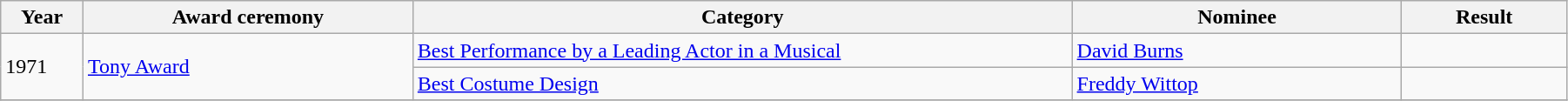<table class="wikitable" width="95%">
<tr>
<th width="5%">Year</th>
<th width="20%">Award ceremony</th>
<th width="40%">Category</th>
<th width="20%">Nominee</th>
<th width="10%">Result</th>
</tr>
<tr>
<td rowspan=2>1971</td>
<td rowspan="2"><a href='#'>Tony Award</a></td>
<td><a href='#'>Best Performance by a Leading Actor in a Musical</a></td>
<td><a href='#'>David Burns</a></td>
<td></td>
</tr>
<tr>
<td><a href='#'>Best Costume Design</a></td>
<td><a href='#'>Freddy Wittop</a></td>
<td></td>
</tr>
<tr>
</tr>
</table>
